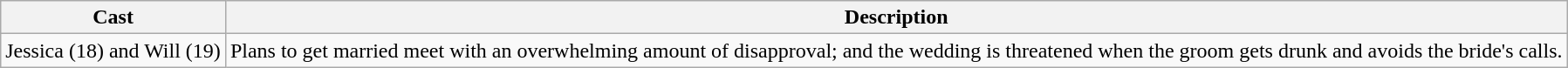<table class="wikitable">
<tr>
<th>Cast</th>
<th>Description</th>
</tr>
<tr>
<td>Jessica (18) and Will (19)</td>
<td>Plans to get married meet with an overwhelming amount of disapproval; and the wedding is threatened when the groom gets drunk and avoids the bride's calls.</td>
</tr>
</table>
